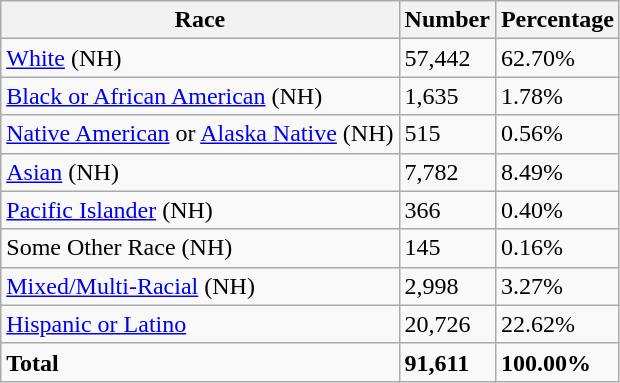<table class="wikitable">
<tr>
<th>Race</th>
<th>Number</th>
<th>Percentage</th>
</tr>
<tr>
<td><a href='#'>White</a> (NH)</td>
<td>57,442</td>
<td>62.70%</td>
</tr>
<tr>
<td><a href='#'>Black or African American</a> (NH)</td>
<td>1,635</td>
<td>1.78%</td>
</tr>
<tr>
<td><a href='#'>Native American</a> or <a href='#'>Alaska Native</a> (NH)</td>
<td>515</td>
<td>0.56%</td>
</tr>
<tr>
<td><a href='#'>Asian</a> (NH)</td>
<td>7,782</td>
<td>8.49%</td>
</tr>
<tr>
<td><a href='#'>Pacific Islander</a> (NH)</td>
<td>366</td>
<td>0.40%</td>
</tr>
<tr>
<td>Some Other Race (NH)</td>
<td>145</td>
<td>0.16%</td>
</tr>
<tr>
<td><a href='#'>Mixed/Multi-Racial</a> (NH)</td>
<td>2,998</td>
<td>3.27%</td>
</tr>
<tr>
<td><a href='#'>Hispanic or Latino</a></td>
<td>20,726</td>
<td>22.62%</td>
</tr>
<tr>
<td><strong>Total</strong></td>
<td><strong>91,611</strong></td>
<td><strong>100.00%</strong></td>
</tr>
</table>
